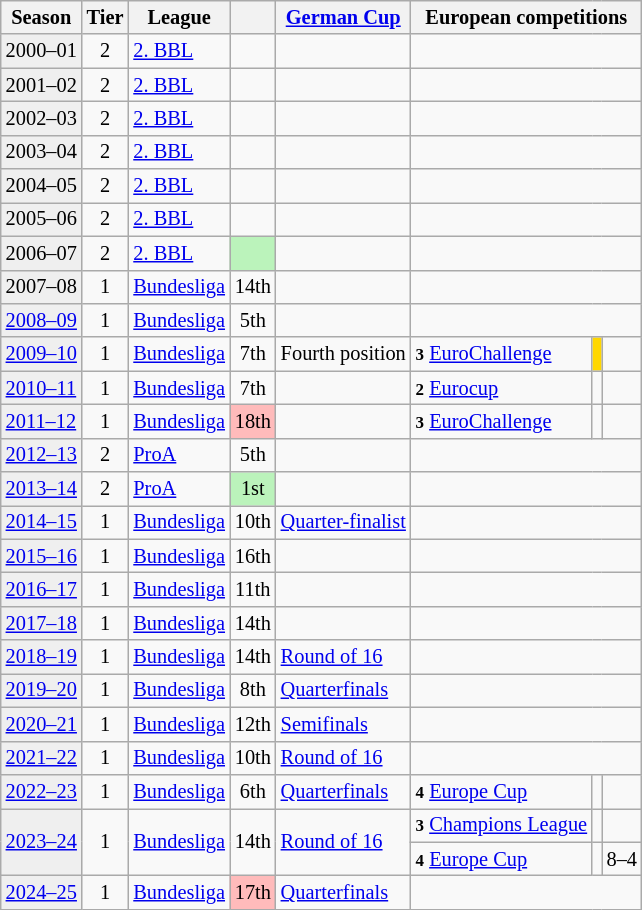<table class="wikitable" style="font-size:85%">
<tr>
<th>Season</th>
<th>Tier</th>
<th>League</th>
<th></th>
<th><a href='#'>German Cup</a></th>
<th colspan=3>European competitions</th>
</tr>
<tr>
<td style="background:#efefef;">2000–01</td>
<td style="text-align:center;">2</td>
<td><a href='#'>2. BBL</a></td>
<td style="text-align:center;"></td>
<td></td>
<td colspan=3></td>
</tr>
<tr>
<td style="background:#efefef;">2001–02</td>
<td style="text-align:center;">2</td>
<td><a href='#'>2. BBL</a></td>
<td style="text-align:center;"></td>
<td></td>
<td colspan=3></td>
</tr>
<tr>
<td style="background:#efefef;">2002–03</td>
<td style="text-align:center;">2</td>
<td><a href='#'>2. BBL</a></td>
<td style="text-align:center;"></td>
<td></td>
<td colspan=3></td>
</tr>
<tr>
<td style="background:#efefef;">2003–04</td>
<td style="text-align:center;">2</td>
<td><a href='#'>2. BBL</a></td>
<td style="text-align:center;"></td>
<td></td>
<td colspan=3></td>
</tr>
<tr>
<td style="background:#efefef;">2004–05</td>
<td style="text-align:center;">2</td>
<td><a href='#'>2. BBL</a></td>
<td style="text-align:center;"></td>
<td></td>
<td colspan=3></td>
</tr>
<tr>
<td style="background:#efefef;">2005–06</td>
<td style="text-align:center;">2</td>
<td><a href='#'>2. BBL</a></td>
<td style="text-align:center;"></td>
<td></td>
<td colspan=3></td>
</tr>
<tr>
<td style="background:#efefef;">2006–07</td>
<td style="text-align:center;">2</td>
<td><a href='#'>2. BBL</a></td>
<td style="background:#BBF3BB; text-align:center;"></td>
<td></td>
<td colspan=3></td>
</tr>
<tr>
<td style="background:#efefef;">2007–08</td>
<td style="text-align:center;">1</td>
<td><a href='#'>Bundesliga</a></td>
<td style="text-align:center;">14th</td>
<td></td>
<td colspan=3></td>
</tr>
<tr>
<td style="background:#efefef;"><a href='#'>2008–09</a></td>
<td style="text-align:center;">1</td>
<td><a href='#'>Bundesliga</a></td>
<td style="text-align:center;">5th</td>
<td></td>
<td colspan=3></td>
</tr>
<tr>
<td style="background:#efefef;"><a href='#'>2009–10</a></td>
<td style="text-align:center;">1</td>
<td><a href='#'>Bundesliga</a></td>
<td style="text-align:center;">7th</td>
<td>Fourth position</td>
<td><small><strong>3</strong></small> <a href='#'>EuroChallenge</a></td>
<td bgcolor=gold></td>
<td></td>
</tr>
<tr>
<td style="background:#efefef;"><a href='#'>2010–11</a></td>
<td style="text-align:center;">1</td>
<td><a href='#'>Bundesliga</a></td>
<td style="text-align:center;">7th</td>
<td></td>
<td><small><strong>2</strong></small> <a href='#'>Eurocup</a></td>
<td></td>
<td></td>
</tr>
<tr>
<td style="background:#efefef;"><a href='#'>2011–12</a></td>
<td style="text-align:center;">1</td>
<td><a href='#'>Bundesliga</a></td>
<td style="text-align:center;" bgcolor=#FFBBBB>18th</td>
<td></td>
<td><small><strong>3</strong></small> <a href='#'>EuroChallenge</a></td>
<td></td>
<td></td>
</tr>
<tr>
<td style="background:#efefef;"><a href='#'>2012–13</a></td>
<td style="text-align:center;">2</td>
<td><a href='#'>ProA</a></td>
<td style="text-align:center;">5th</td>
<td></td>
<td colspan=3></td>
</tr>
<tr>
<td style="background:#efefef;"><a href='#'>2013–14</a></td>
<td style="text-align:center;">2</td>
<td><a href='#'>ProA</a></td>
<td style="text-align:center; background:#BBF3BB;">1st</td>
<td></td>
<td colspan=3></td>
</tr>
<tr>
<td style="background:#efefef;"><a href='#'>2014–15</a></td>
<td style="text-align:center;">1</td>
<td><a href='#'>Bundesliga</a></td>
<td style="text-align:center;">10th</td>
<td><a href='#'>Quarter-finalist</a></td>
<td colspan=3></td>
</tr>
<tr>
<td style="background:#efefef;"><a href='#'>2015–16</a></td>
<td style="text-align:center;">1</td>
<td><a href='#'>Bundesliga</a></td>
<td style="text-align:center;">16th</td>
<td></td>
<td colspan=3></td>
</tr>
<tr>
<td style="background:#efefef;"><a href='#'>2016–17</a></td>
<td style="text-align:center;">1</td>
<td><a href='#'>Bundesliga</a></td>
<td style="text-align:center;">11th</td>
<td></td>
<td colspan=3></td>
</tr>
<tr>
<td style="background:#efefef;"><a href='#'>2017–18</a></td>
<td style="text-align:center;">1</td>
<td><a href='#'>Bundesliga</a></td>
<td style="text-align:center;">14th</td>
<td></td>
<td colspan=3></td>
</tr>
<tr>
<td style="background:#efefef;"><a href='#'>2018–19</a></td>
<td style="text-align:center;">1</td>
<td><a href='#'>Bundesliga</a></td>
<td style="text-align:center;">14th</td>
<td><a href='#'>Round of 16</a></td>
<td colspan=3></td>
</tr>
<tr>
<td style="background:#efefef;"><a href='#'>2019–20</a></td>
<td align="center">1</td>
<td><a href='#'>Bundesliga</a></td>
<td align="center">8th</td>
<td><a href='#'>Quarterfinals</a></td>
<td colspan=3></td>
</tr>
<tr>
<td style="background:#efefef;"><a href='#'>2020–21</a></td>
<td align="center">1</td>
<td><a href='#'>Bundesliga</a></td>
<td align="center">12th</td>
<td><a href='#'>Semifinals</a></td>
<td colspan=3></td>
</tr>
<tr>
<td style="background:#efefef;"><a href='#'>2021–22</a></td>
<td align="center">1</td>
<td><a href='#'>Bundesliga</a></td>
<td align="center">10th</td>
<td><a href='#'>Round of 16</a></td>
<td colspan=3></td>
</tr>
<tr>
<td style="background:#efefef;"><a href='#'>2022–23</a></td>
<td align="center">1</td>
<td><a href='#'>Bundesliga</a></td>
<td align="center">6th</td>
<td><a href='#'>Quarterfinals</a></td>
<td><small><strong>4</strong></small> <a href='#'>Europe Cup</a></td>
<td></td>
<td></td>
</tr>
<tr>
<td style="background:#efefef;" rowspan=2><a href='#'>2023–24</a></td>
<td rowspan=2 align="center">1</td>
<td rowspan=2><a href='#'>Bundesliga</a></td>
<td rowspan=2 align="center">14th</td>
<td rowspan=2><a href='#'>Round of 16</a></td>
<td><small><strong>3</strong></small> <a href='#'>Champions League</a></td>
<td align=center></td>
<td></td>
</tr>
<tr>
<td><small><strong>4</strong></small> <a href='#'>Europe Cup</a></td>
<td align=center></td>
<td>8–4</td>
</tr>
<tr>
<td style="background:#efefef;"><a href='#'>2024–25</a></td>
<td align="center">1</td>
<td><a href='#'>Bundesliga</a></td>
<td style="text-align:center;" bgcolor=#FFBBBB>17th</td>
<td><a href='#'>Quarterfinals</a></td>
<td colspan=3></td>
</tr>
</table>
